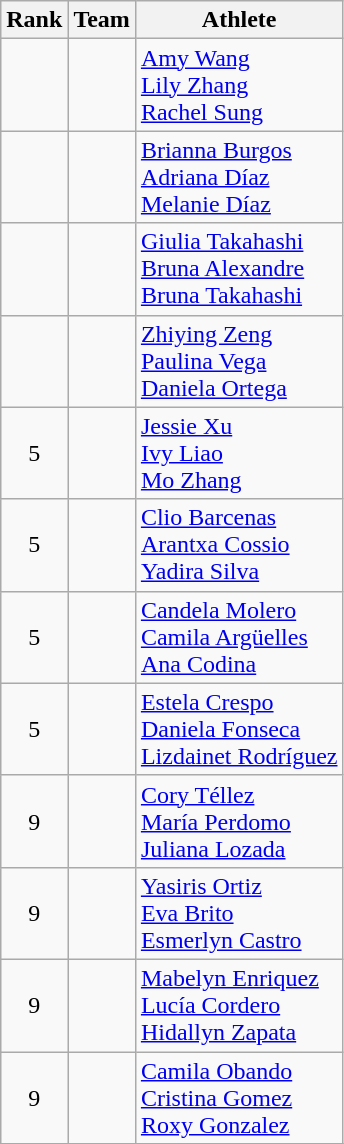<table class="wikitable sortable" style="text-align:center">
<tr>
<th>Rank</th>
<th>Team</th>
<th class="unsortable">Athlete</th>
</tr>
<tr>
<td></td>
<td align="left"></td>
<td align="left"><a href='#'>Amy Wang</a><br><a href='#'>Lily Zhang</a><br><a href='#'>Rachel Sung</a></td>
</tr>
<tr>
<td></td>
<td align="left"></td>
<td align="left"><a href='#'>Brianna Burgos</a><br><a href='#'>Adriana Díaz</a><br><a href='#'>Melanie Díaz</a></td>
</tr>
<tr>
<td></td>
<td align="left"></td>
<td align="left"><a href='#'>Giulia Takahashi</a><br><a href='#'>Bruna Alexandre</a><br><a href='#'>Bruna Takahashi</a></td>
</tr>
<tr>
<td></td>
<td align="left"></td>
<td align="left"><a href='#'>Zhiying Zeng</a><br><a href='#'>Paulina Vega</a><br><a href='#'>Daniela Ortega</a></td>
</tr>
<tr>
<td>5</td>
<td align="left"></td>
<td align="left"><a href='#'>Jessie Xu</a><br><a href='#'>Ivy Liao</a><br><a href='#'>Mo Zhang</a></td>
</tr>
<tr>
<td>5</td>
<td align="left"></td>
<td align="left"><a href='#'>Clio Barcenas</a><br><a href='#'>Arantxa Cossio</a><br><a href='#'>Yadira Silva</a></td>
</tr>
<tr>
<td>5</td>
<td align="left"></td>
<td align="left"><a href='#'>Candela Molero</a><br><a href='#'>Camila Argüelles</a><br><a href='#'>Ana Codina</a></td>
</tr>
<tr>
<td>5</td>
<td align="left"></td>
<td align="left"><a href='#'>Estela Crespo</a><br><a href='#'>Daniela Fonseca</a><br><a href='#'>Lizdainet Rodríguez</a></td>
</tr>
<tr>
<td>9</td>
<td align="left"></td>
<td align="left"><a href='#'>Cory Téllez</a><br><a href='#'>María Perdomo</a><br><a href='#'>Juliana Lozada</a></td>
</tr>
<tr>
<td>9</td>
<td align="left"></td>
<td align="left"><a href='#'>Yasiris Ortiz</a><br><a href='#'>Eva Brito</a><br><a href='#'>Esmerlyn Castro</a></td>
</tr>
<tr>
<td>9</td>
<td align="left"></td>
<td align="left"><a href='#'>Mabelyn Enriquez</a><br><a href='#'>Lucía Cordero</a><br><a href='#'>Hidallyn Zapata</a></td>
</tr>
<tr>
<td>9</td>
<td align="left"></td>
<td align="left"><a href='#'>Camila Obando</a><br><a href='#'>Cristina Gomez</a><br><a href='#'>Roxy Gonzalez</a></td>
</tr>
<tr>
</tr>
</table>
